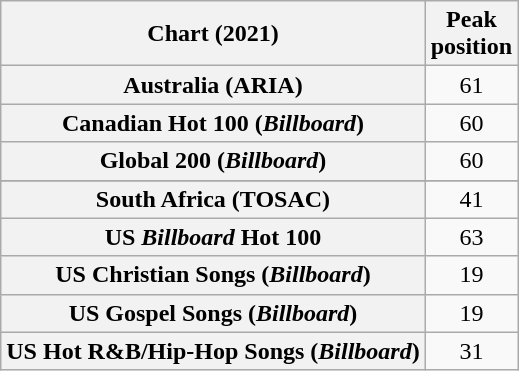<table class="wikitable sortable plainrowheaders" style="text-align:center">
<tr>
<th scope="col">Chart (2021)</th>
<th scope="col">Peak<br>position</th>
</tr>
<tr>
<th scope="row">Australia (ARIA)</th>
<td>61</td>
</tr>
<tr>
<th scope="row">Canadian Hot 100 (<em>Billboard</em>)</th>
<td>60</td>
</tr>
<tr>
<th scope="row">Global 200 (<em>Billboard</em>)</th>
<td>60</td>
</tr>
<tr>
</tr>
<tr>
<th scope="row">South Africa (TOSAC)</th>
<td>41</td>
</tr>
<tr>
<th scope="row">US <em>Billboard</em> Hot 100</th>
<td>63</td>
</tr>
<tr>
<th scope="row">US Christian Songs (<em>Billboard</em>)</th>
<td>19</td>
</tr>
<tr>
<th scope="row">US Gospel Songs (<em>Billboard</em>)</th>
<td>19</td>
</tr>
<tr>
<th scope="row">US Hot R&B/Hip-Hop Songs (<em>Billboard</em>)</th>
<td>31</td>
</tr>
</table>
